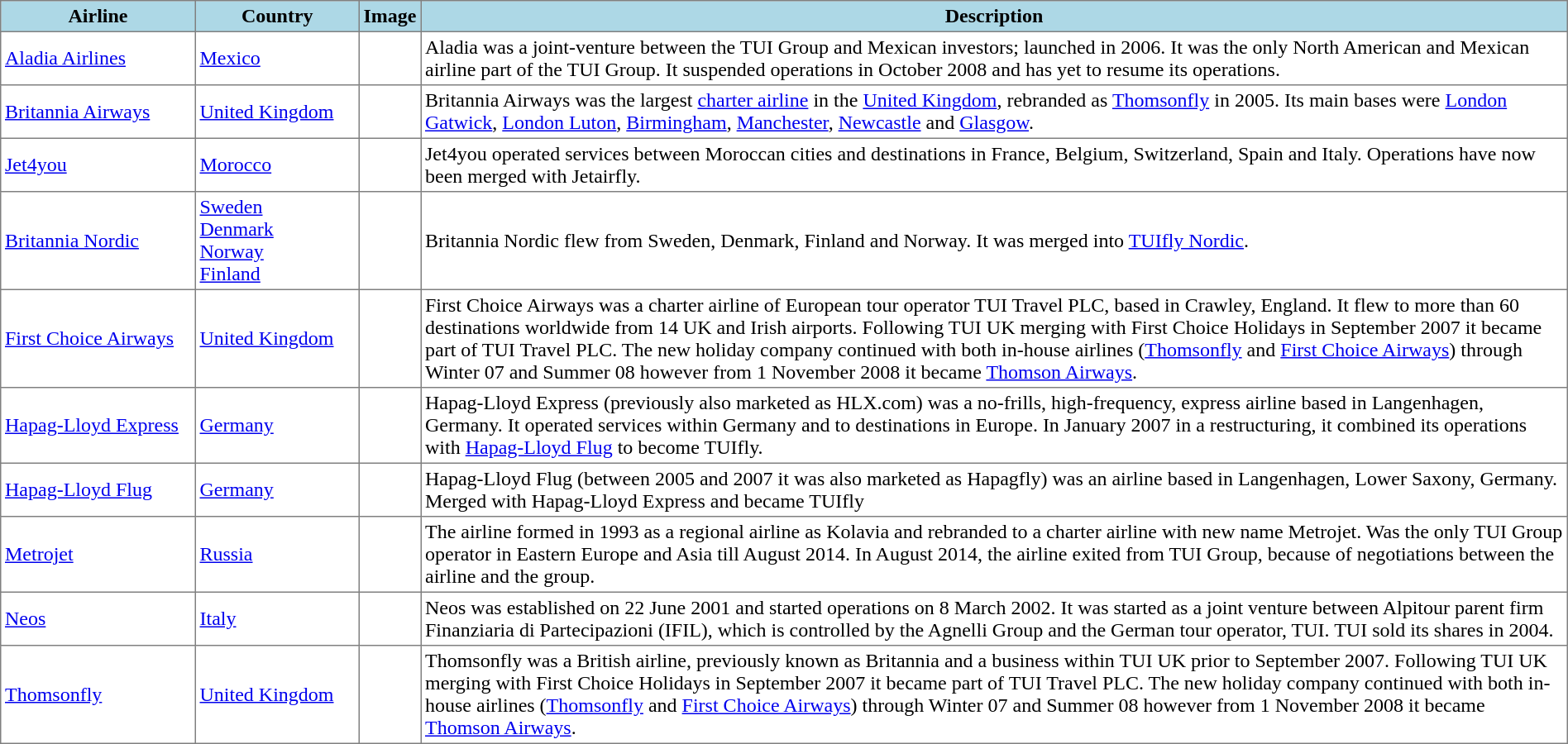<table class="toccolours" border="1" cellpadding="3" style="margin:1em auto; border-collapse:collapse">
<tr style="background:lightblue;">
<th style="width:150px;">Airline</th>
<th style="width:125px;">Country</th>
<th>Image</th>
<th>Description</th>
</tr>
<tr>
<td><a href='#'>Aladia Airlines</a></td>
<td> <a href='#'>Mexico</a></td>
<td></td>
<td>Aladia was a joint-venture between the TUI Group and Mexican investors; launched in 2006. It was the only North American and Mexican airline part of the TUI Group. It suspended operations in October 2008 and has yet to resume its operations.</td>
</tr>
<tr>
<td><a href='#'>Britannia Airways</a></td>
<td> <a href='#'>United Kingdom</a></td>
<td></td>
<td>Britannia Airways was the largest <a href='#'>charter airline</a> in the <a href='#'>United Kingdom</a>, rebranded as <a href='#'>Thomsonfly</a> in 2005. Its main bases were <a href='#'>London Gatwick</a>, <a href='#'>London Luton</a>, <a href='#'>Birmingham</a>, <a href='#'>Manchester</a>, <a href='#'>Newcastle</a> and <a href='#'>Glasgow</a>.</td>
</tr>
<tr>
<td><a href='#'>Jet4you</a></td>
<td> <a href='#'>Morocco</a></td>
<td></td>
<td>Jet4you operated services between Moroccan cities and destinations in France, Belgium, Switzerland, Spain and Italy. Operations have now been merged with Jetairfly.</td>
</tr>
<tr>
<td><a href='#'>Britannia Nordic</a></td>
<td> <a href='#'>Sweden</a><br> <a href='#'>Denmark</a><br> <a href='#'>Norway</a><br> <a href='#'>Finland</a></td>
<td></td>
<td>Britannia Nordic flew from Sweden, Denmark, Finland and Norway. It was merged into <a href='#'>TUIfly Nordic</a>.</td>
</tr>
<tr>
<td><a href='#'>First Choice Airways</a></td>
<td> <a href='#'>United Kingdom</a></td>
<td></td>
<td>First Choice Airways was a charter airline of European tour operator TUI Travel PLC, based in Crawley, England. It flew to more than 60 destinations worldwide from 14 UK and Irish airports. Following TUI UK merging with First Choice Holidays in September 2007 it became part of TUI Travel PLC. The new holiday company continued with both in-house airlines (<a href='#'>Thomsonfly</a> and <a href='#'>First Choice Airways</a>) through Winter 07 and Summer 08 however from 1 November 2008 it became <a href='#'>Thomson Airways</a>.</td>
</tr>
<tr>
<td><a href='#'>Hapag-Lloyd Express</a></td>
<td> <a href='#'>Germany</a></td>
<td></td>
<td>Hapag-Lloyd Express (previously also marketed as HLX.com) was a no-frills, high-frequency, express airline based in Langenhagen, Germany. It operated services within Germany and to destinations in Europe. In January 2007 in a restructuring, it combined its operations with <a href='#'>Hapag-Lloyd Flug</a> to become TUIfly.</td>
</tr>
<tr>
<td><a href='#'>Hapag-Lloyd Flug</a></td>
<td> <a href='#'>Germany</a></td>
<td></td>
<td>Hapag-Lloyd Flug (between 2005 and 2007 it was also marketed as Hapagfly) was an airline based in Langenhagen, Lower Saxony, Germany. Merged with Hapag-Lloyd Express and became TUIfly</td>
</tr>
<tr>
<td><a href='#'>Metrojet</a></td>
<td> <a href='#'>Russia</a></td>
<td></td>
<td>The airline formed in 1993 as a regional airline as Kolavia and rebranded to a charter airline with new name Metrojet. Was the only TUI Group operator in Eastern Europe and Asia till August 2014. In August 2014, the airline exited from TUI Group, because of negotiations between the airline and the group.</td>
</tr>
<tr>
<td><a href='#'>Neos</a></td>
<td> <a href='#'>Italy</a></td>
<td></td>
<td>Neos was established on 22 June 2001 and started operations on 8 March 2002. It was started as a joint venture between Alpitour parent firm Finanziaria di Partecipazioni (IFIL), which is controlled by the Agnelli Group and the German tour operator, TUI. TUI sold its shares in 2004.</td>
</tr>
<tr>
<td><a href='#'>Thomsonfly</a></td>
<td> <a href='#'>United Kingdom</a></td>
<td></td>
<td>Thomsonfly was a British airline, previously known as Britannia and a business within TUI UK prior to September 2007. Following TUI UK merging with First Choice Holidays in September 2007 it became part of TUI Travel PLC. The new holiday company continued with both in-house airlines (<a href='#'>Thomsonfly</a> and <a href='#'>First Choice Airways</a>) through Winter 07 and Summer 08 however from 1 November 2008 it became <a href='#'>Thomson Airways</a>.</td>
</tr>
</table>
